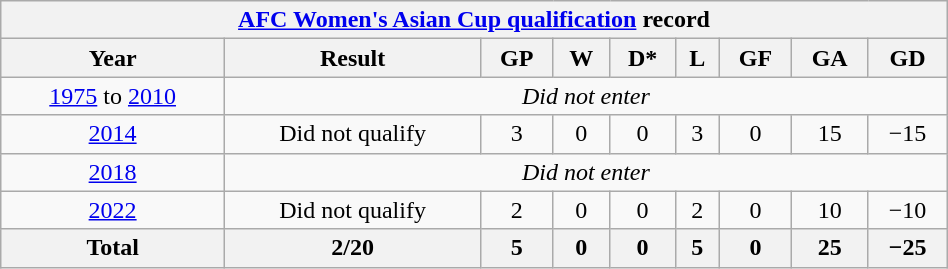<table class="wikitable" style="text-align: center; width:50%;">
<tr>
<th colspan="9"><a href='#'>AFC Women's Asian Cup qualification</a> record</th>
</tr>
<tr>
<th>Year</th>
<th>Result</th>
<th>GP</th>
<th>W</th>
<th>D*</th>
<th>L</th>
<th>GF</th>
<th>GA</th>
<th>GD</th>
</tr>
<tr>
<td> <a href='#'>1975</a> to  <a href='#'>2010</a></td>
<td colspan=8><em>Did not enter</em></td>
</tr>
<tr>
<td> <a href='#'>2014</a></td>
<td>Did not qualify</td>
<td>3</td>
<td>0</td>
<td>0</td>
<td>3</td>
<td>0</td>
<td>15</td>
<td>−15</td>
</tr>
<tr>
<td> <a href='#'>2018</a></td>
<td colspan=8><em>Did not enter</em></td>
</tr>
<tr>
<td> <a href='#'>2022</a></td>
<td>Did not qualify</td>
<td>2</td>
<td>0</td>
<td>0</td>
<td>2</td>
<td>0</td>
<td>10</td>
<td>−10</td>
</tr>
<tr>
<th>Total</th>
<th>2/20</th>
<th>5</th>
<th>0</th>
<th>0</th>
<th>5</th>
<th>0</th>
<th>25</th>
<th>−25</th>
</tr>
</table>
